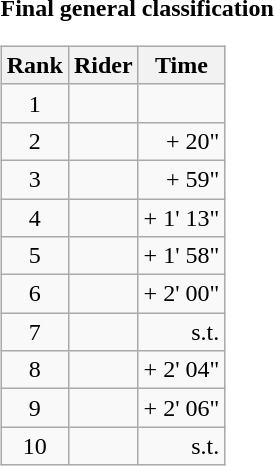<table>
<tr>
<td><strong>Final general classification</strong><br><table class="wikitable">
<tr>
<th scope="col">Rank</th>
<th scope="col">Rider</th>
<th scope="col">Time</th>
</tr>
<tr>
<td style="text-align:center;">1</td>
<td></td>
<td style="text-align:right;"></td>
</tr>
<tr>
<td style="text-align:center;">2</td>
<td></td>
<td style="text-align:right;">+ 20"</td>
</tr>
<tr>
<td style="text-align:center;">3</td>
<td></td>
<td style="text-align:right;">+ 59"</td>
</tr>
<tr>
<td style="text-align:center;">4</td>
<td></td>
<td style="text-align:right;">+ 1' 13"</td>
</tr>
<tr>
<td style="text-align:center;">5</td>
<td></td>
<td style="text-align:right;">+ 1' 58"</td>
</tr>
<tr>
<td style="text-align:center;">6</td>
<td></td>
<td style="text-align:right;">+ 2' 00"</td>
</tr>
<tr>
<td style="text-align:center;">7</td>
<td></td>
<td style="text-align:right;">s.t.</td>
</tr>
<tr>
<td style="text-align:center;">8</td>
<td></td>
<td style="text-align:right;">+ 2' 04"</td>
</tr>
<tr>
<td style="text-align:center;">9</td>
<td></td>
<td style="text-align:right;">+ 2' 06"</td>
</tr>
<tr>
<td style="text-align:center;">10</td>
<td></td>
<td style="text-align:right;">s.t.</td>
</tr>
</table>
</td>
</tr>
</table>
